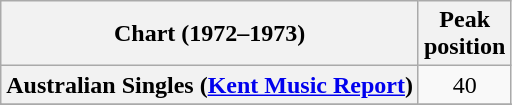<table class="wikitable sortable plainrowheaders" style="text-align:center">
<tr>
<th>Chart (1972–1973)</th>
<th>Peak<br>position</th>
</tr>
<tr>
<th scope="row">Australian Singles (<a href='#'>Kent Music Report</a>)</th>
<td>40</td>
</tr>
<tr>
</tr>
<tr>
</tr>
<tr>
</tr>
<tr>
</tr>
<tr>
</tr>
<tr>
</tr>
<tr>
</tr>
</table>
